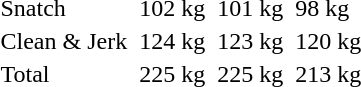<table>
<tr>
<td>Snatch</td>
<td></td>
<td>102 kg</td>
<td></td>
<td>101 kg</td>
<td></td>
<td>98 kg</td>
</tr>
<tr>
<td>Clean & Jerk</td>
<td></td>
<td>124 kg</td>
<td></td>
<td>123 kg</td>
<td></td>
<td>120 kg</td>
</tr>
<tr>
<td>Total</td>
<td></td>
<td>225 kg</td>
<td></td>
<td>225 kg</td>
<td></td>
<td>213 kg</td>
</tr>
</table>
